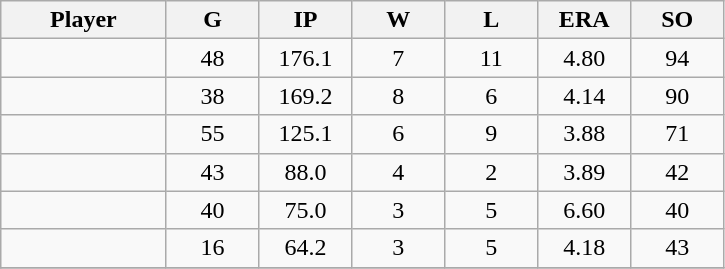<table class="wikitable sortable">
<tr>
<th bgcolor="#DDDDFF" width="16%">Player</th>
<th bgcolor="#DDDDFF" width="9%">G</th>
<th bgcolor="#DDDDFF" width="9%">IP</th>
<th bgcolor="#DDDDFF" width="9%">W</th>
<th bgcolor="#DDDDFF" width="9%">L</th>
<th bgcolor="#DDDDFF" width="9%">ERA</th>
<th bgcolor="#DDDDFF" width="9%">SO</th>
</tr>
<tr align="center">
<td></td>
<td>48</td>
<td>176.1</td>
<td>7</td>
<td>11</td>
<td>4.80</td>
<td>94</td>
</tr>
<tr align="center">
<td></td>
<td>38</td>
<td>169.2</td>
<td>8</td>
<td>6</td>
<td>4.14</td>
<td>90</td>
</tr>
<tr align="center">
<td></td>
<td>55</td>
<td>125.1</td>
<td>6</td>
<td>9</td>
<td>3.88</td>
<td>71</td>
</tr>
<tr align="center">
<td></td>
<td>43</td>
<td>88.0</td>
<td>4</td>
<td>2</td>
<td>3.89</td>
<td>42</td>
</tr>
<tr align="center">
<td></td>
<td>40</td>
<td>75.0</td>
<td>3</td>
<td>5</td>
<td>6.60</td>
<td>40</td>
</tr>
<tr align="center">
<td></td>
<td>16</td>
<td>64.2</td>
<td>3</td>
<td>5</td>
<td>4.18</td>
<td>43</td>
</tr>
<tr align="center">
</tr>
</table>
